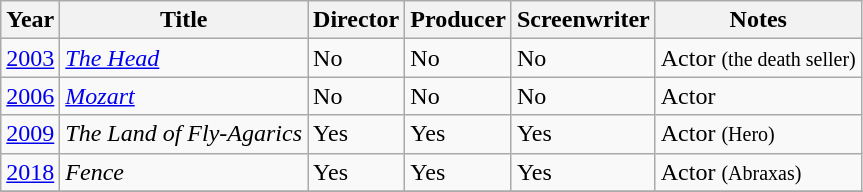<table class="wikitable sortable">
<tr>
<th>Year</th>
<th>Title</th>
<th>Director</th>
<th>Producer</th>
<th>Screenwriter</th>
<th>Notes</th>
</tr>
<tr>
<td><a href='#'>2003</a></td>
<td><em><a href='#'>The Head</a></em></td>
<td>No</td>
<td>No</td>
<td>No</td>
<td>Actor <small>(the death seller)</small></td>
</tr>
<tr>
<td><a href='#'>2006</a></td>
<td><em><a href='#'>Mozart</a></em></td>
<td>No</td>
<td>No</td>
<td>No</td>
<td>Actor</td>
</tr>
<tr>
<td><a href='#'>2009</a></td>
<td><em>The Land of Fly-Agarics</em></td>
<td>Yes</td>
<td>Yes</td>
<td>Yes</td>
<td>Actor <small>(Hero)</small></td>
</tr>
<tr>
<td><a href='#'>2018</a></td>
<td><em>Fence</em></td>
<td>Yes</td>
<td>Yes</td>
<td>Yes</td>
<td>Actor <small>(Abraxas)</small></td>
</tr>
<tr>
</tr>
</table>
